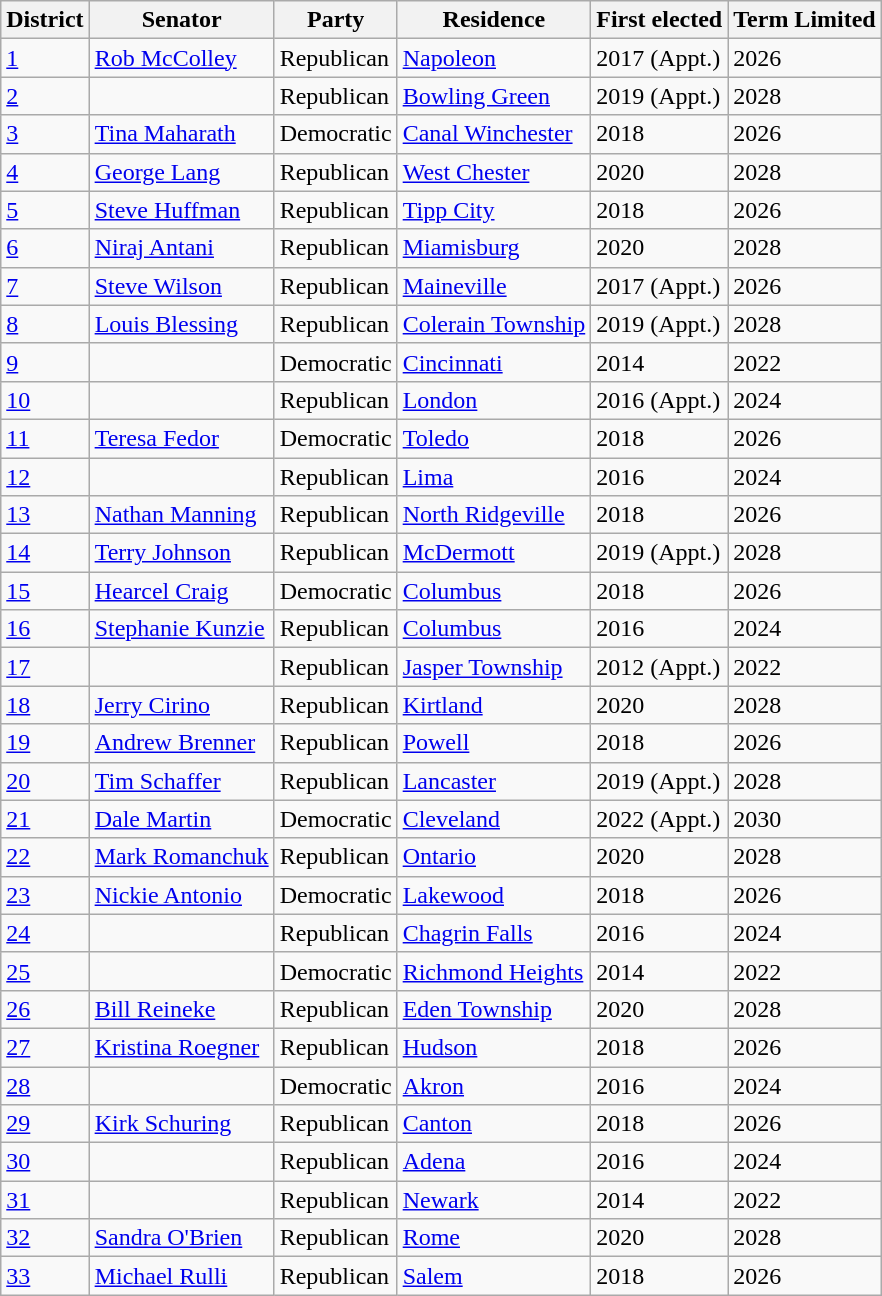<table class="wikitable sortable">
<tr>
<th>District</th>
<th>Senator</th>
<th>Party</th>
<th>Residence</th>
<th>First elected</th>
<th>Term Limited</th>
</tr>
<tr>
<td><a href='#'>1</a></td>
<td><a href='#'>Rob McColley</a></td>
<td>Republican</td>
<td><a href='#'>Napoleon</a></td>
<td>2017 (Appt.)</td>
<td>2026</td>
</tr>
<tr>
<td><a href='#'>2</a></td>
<td></td>
<td>Republican</td>
<td><a href='#'>Bowling Green</a></td>
<td>2019 (Appt.)</td>
<td>2028</td>
</tr>
<tr>
<td><a href='#'>3</a></td>
<td><a href='#'>Tina Maharath</a></td>
<td>Democratic</td>
<td><a href='#'>Canal Winchester</a></td>
<td>2018</td>
<td>2026</td>
</tr>
<tr>
<td><a href='#'>4</a></td>
<td><a href='#'>George Lang</a></td>
<td>Republican</td>
<td><a href='#'>West Chester</a></td>
<td>2020</td>
<td>2028</td>
</tr>
<tr>
<td><a href='#'>5</a></td>
<td><a href='#'>Steve Huffman</a></td>
<td>Republican</td>
<td><a href='#'>Tipp City</a></td>
<td>2018</td>
<td>2026</td>
</tr>
<tr>
<td><a href='#'>6</a></td>
<td><a href='#'>Niraj Antani</a></td>
<td>Republican</td>
<td><a href='#'>Miamisburg</a></td>
<td>2020</td>
<td>2028</td>
</tr>
<tr>
<td><a href='#'>7</a></td>
<td><a href='#'>Steve Wilson</a></td>
<td>Republican</td>
<td><a href='#'>Maineville</a></td>
<td>2017 (Appt.)</td>
<td>2026</td>
</tr>
<tr>
<td><a href='#'>8</a></td>
<td><a href='#'>Louis Blessing</a></td>
<td>Republican</td>
<td><a href='#'>Colerain Township</a></td>
<td>2019 (Appt.)</td>
<td>2028</td>
</tr>
<tr>
<td><a href='#'>9</a></td>
<td></td>
<td>Democratic</td>
<td><a href='#'>Cincinnati</a></td>
<td>2014</td>
<td>2022</td>
</tr>
<tr>
<td><a href='#'>10</a></td>
<td></td>
<td>Republican</td>
<td><a href='#'>London</a></td>
<td>2016 (Appt.)</td>
<td>2024</td>
</tr>
<tr>
<td><a href='#'>11</a></td>
<td><a href='#'>Teresa Fedor</a></td>
<td>Democratic</td>
<td><a href='#'>Toledo</a></td>
<td>2018</td>
<td>2026</td>
</tr>
<tr>
<td><a href='#'>12</a></td>
<td></td>
<td>Republican</td>
<td><a href='#'>Lima</a></td>
<td>2016</td>
<td>2024</td>
</tr>
<tr>
<td><a href='#'>13</a></td>
<td><a href='#'>Nathan Manning</a></td>
<td>Republican</td>
<td><a href='#'>North Ridgeville</a></td>
<td>2018</td>
<td>2026</td>
</tr>
<tr>
<td><a href='#'>14</a></td>
<td><a href='#'>Terry Johnson</a></td>
<td>Republican</td>
<td><a href='#'>McDermott</a></td>
<td>2019 (Appt.)</td>
<td>2028</td>
</tr>
<tr>
<td><a href='#'>15</a></td>
<td><a href='#'>Hearcel Craig</a></td>
<td>Democratic</td>
<td><a href='#'>Columbus</a></td>
<td>2018</td>
<td>2026</td>
</tr>
<tr>
<td><a href='#'>16</a></td>
<td><a href='#'>Stephanie Kunzie</a></td>
<td>Republican</td>
<td><a href='#'>Columbus</a></td>
<td>2016</td>
<td>2024</td>
</tr>
<tr>
<td><a href='#'>17</a></td>
<td></td>
<td>Republican</td>
<td><a href='#'>Jasper Township</a></td>
<td>2012 (Appt.)</td>
<td>2022</td>
</tr>
<tr>
<td><a href='#'>18</a></td>
<td><a href='#'>Jerry Cirino</a></td>
<td>Republican</td>
<td><a href='#'>Kirtland</a></td>
<td>2020</td>
<td>2028</td>
</tr>
<tr>
<td><a href='#'>19</a></td>
<td><a href='#'>Andrew Brenner</a></td>
<td>Republican</td>
<td><a href='#'>Powell</a></td>
<td>2018</td>
<td>2026</td>
</tr>
<tr>
<td><a href='#'>20</a></td>
<td><a href='#'>Tim Schaffer</a></td>
<td>Republican</td>
<td><a href='#'>Lancaster</a></td>
<td>2019 (Appt.)</td>
<td>2028</td>
</tr>
<tr>
<td><a href='#'>21</a></td>
<td><a href='#'>Dale Martin</a></td>
<td>Democratic</td>
<td><a href='#'>Cleveland</a></td>
<td>2022 (Appt.)</td>
<td>2030</td>
</tr>
<tr>
<td><a href='#'>22</a></td>
<td><a href='#'>Mark Romanchuk</a></td>
<td>Republican</td>
<td><a href='#'>Ontario</a></td>
<td>2020</td>
<td>2028</td>
</tr>
<tr>
<td><a href='#'>23</a></td>
<td><a href='#'>Nickie Antonio</a></td>
<td>Democratic</td>
<td><a href='#'>Lakewood</a></td>
<td>2018</td>
<td>2026</td>
</tr>
<tr>
<td><a href='#'>24</a></td>
<td></td>
<td>Republican</td>
<td><a href='#'>Chagrin Falls</a></td>
<td>2016</td>
<td>2024</td>
</tr>
<tr>
<td><a href='#'>25</a></td>
<td></td>
<td>Democratic</td>
<td><a href='#'>Richmond Heights</a></td>
<td>2014</td>
<td>2022</td>
</tr>
<tr>
<td><a href='#'>26</a></td>
<td><a href='#'>Bill Reineke</a></td>
<td>Republican</td>
<td><a href='#'>Eden Township</a></td>
<td>2020</td>
<td>2028</td>
</tr>
<tr>
<td><a href='#'>27</a></td>
<td><a href='#'>Kristina Roegner</a></td>
<td>Republican</td>
<td><a href='#'>Hudson</a></td>
<td>2018</td>
<td>2026</td>
</tr>
<tr>
<td><a href='#'>28</a></td>
<td></td>
<td>Democratic</td>
<td><a href='#'>Akron</a></td>
<td>2016</td>
<td>2024</td>
</tr>
<tr>
<td><a href='#'>29</a></td>
<td><a href='#'>Kirk Schuring</a></td>
<td>Republican</td>
<td><a href='#'>Canton</a></td>
<td>2018</td>
<td>2026</td>
</tr>
<tr>
<td><a href='#'>30</a></td>
<td></td>
<td>Republican</td>
<td><a href='#'>Adena</a></td>
<td>2016</td>
<td>2024</td>
</tr>
<tr>
<td><a href='#'>31</a></td>
<td></td>
<td>Republican</td>
<td><a href='#'>Newark</a></td>
<td>2014</td>
<td>2022</td>
</tr>
<tr>
<td><a href='#'>32</a></td>
<td><a href='#'>Sandra O'Brien</a></td>
<td>Republican</td>
<td><a href='#'>Rome</a></td>
<td>2020</td>
<td>2028</td>
</tr>
<tr>
<td><a href='#'>33</a></td>
<td><a href='#'>Michael Rulli</a></td>
<td>Republican</td>
<td><a href='#'>Salem</a></td>
<td>2018</td>
<td>2026</td>
</tr>
</table>
